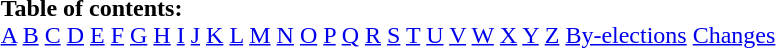<table border="0" id="toc" style="margin: 0 auto;" align=center>
<tr>
<td><strong>Table of contents:</strong><br><a href='#'>A</a> <a href='#'>B</a> <a href='#'>C</a> <a href='#'>D</a> <a href='#'>E</a> <a href='#'>F</a> <a href='#'>G</a> <a href='#'>H</a> <a href='#'>I</a> <a href='#'>J</a> <a href='#'>K</a> <a href='#'>L</a> <a href='#'>M</a> <a href='#'>N</a> <a href='#'>O</a> <a href='#'>P</a> <a href='#'>Q</a> <a href='#'>R</a> <a href='#'>S</a> <a href='#'>T</a> <a href='#'>U</a> <a href='#'>V</a> <a href='#'>W</a> <a href='#'>X</a> <a href='#'>Y</a> <a href='#'>Z</a> <a href='#'>By-elections</a> <a href='#'>Changes</a></td>
</tr>
</table>
